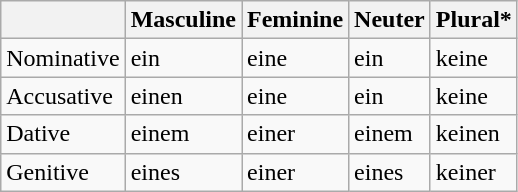<table class="wikitable">
<tr>
<th></th>
<th>Masculine</th>
<th>Feminine</th>
<th>Neuter</th>
<th>Plural*</th>
</tr>
<tr>
<td>Nominative</td>
<td>ein</td>
<td>eine</td>
<td>ein</td>
<td>keine</td>
</tr>
<tr>
<td>Accusative</td>
<td>einen</td>
<td>eine</td>
<td>ein</td>
<td>keine</td>
</tr>
<tr>
<td>Dative</td>
<td>einem</td>
<td>einer</td>
<td>einem</td>
<td>keinen</td>
</tr>
<tr>
<td>Genitive</td>
<td>eines</td>
<td>einer</td>
<td>eines</td>
<td>keiner</td>
</tr>
</table>
